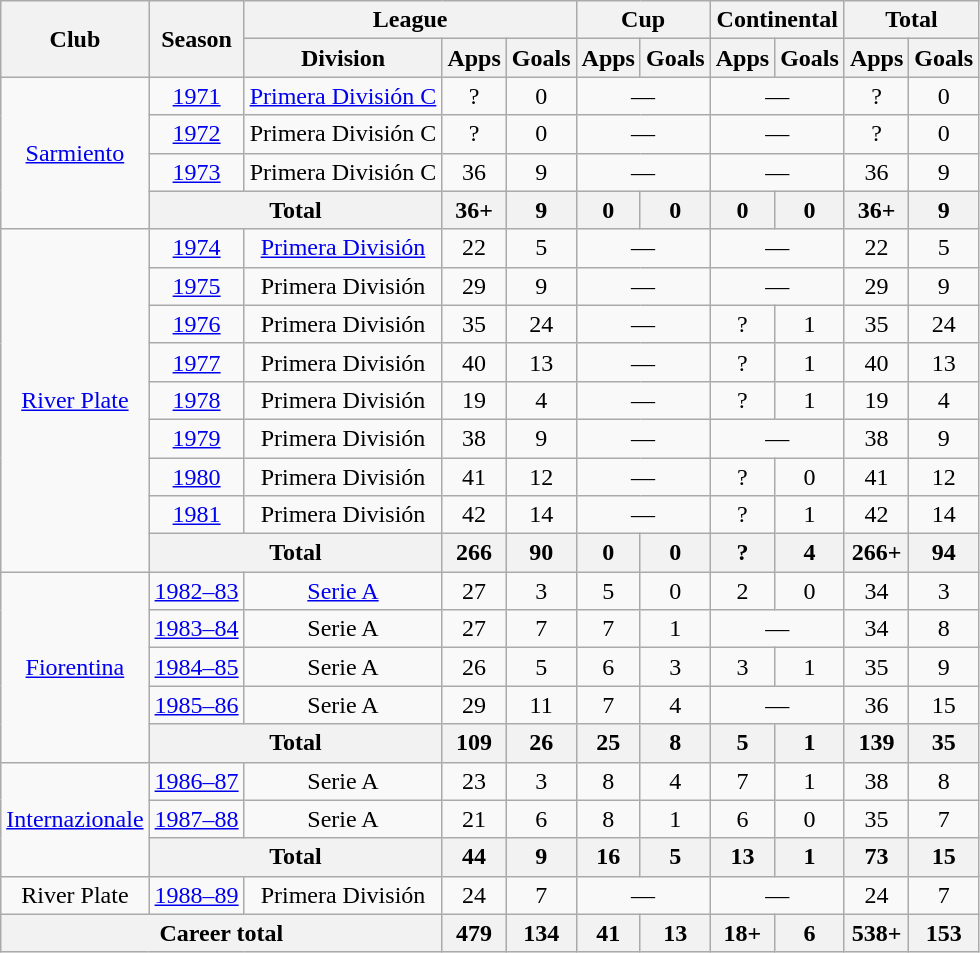<table class="wikitable" style="text-align:center">
<tr>
<th rowspan="2">Club</th>
<th rowspan="2">Season</th>
<th colspan="3">League</th>
<th colspan="2">Cup</th>
<th colspan="2">Continental</th>
<th colspan="2">Total</th>
</tr>
<tr>
<th>Division</th>
<th>Apps</th>
<th>Goals</th>
<th>Apps</th>
<th>Goals</th>
<th>Apps</th>
<th>Goals</th>
<th>Apps</th>
<th>Goals</th>
</tr>
<tr>
<td rowspan="4"><a href='#'>Sarmiento</a></td>
<td><a href='#'>1971</a></td>
<td><a href='#'>Primera División C</a></td>
<td>?</td>
<td>0</td>
<td colspan="2">—</td>
<td colspan="2">—</td>
<td>?</td>
<td>0</td>
</tr>
<tr>
<td><a href='#'>1972</a></td>
<td>Primera División C</td>
<td>?</td>
<td>0</td>
<td colspan="2">—</td>
<td colspan="2">—</td>
<td>?</td>
<td>0</td>
</tr>
<tr>
<td><a href='#'>1973</a></td>
<td>Primera División C</td>
<td>36</td>
<td>9</td>
<td colspan="2">—</td>
<td colspan="2">—</td>
<td>36</td>
<td>9</td>
</tr>
<tr>
<th colspan="2">Total</th>
<th>36+</th>
<th>9</th>
<th>0</th>
<th>0</th>
<th>0</th>
<th>0</th>
<th>36+</th>
<th>9</th>
</tr>
<tr>
<td rowspan="9"><a href='#'>River Plate</a></td>
<td><a href='#'>1974</a></td>
<td><a href='#'>Primera División</a></td>
<td>22</td>
<td>5</td>
<td colspan="2">—</td>
<td colspan="2">—</td>
<td>22</td>
<td>5</td>
</tr>
<tr>
<td><a href='#'>1975</a></td>
<td>Primera División</td>
<td>29</td>
<td>9</td>
<td colspan="2">—</td>
<td colspan="2">—</td>
<td>29</td>
<td>9</td>
</tr>
<tr>
<td><a href='#'>1976</a></td>
<td>Primera División</td>
<td>35</td>
<td>24</td>
<td colspan="2">—</td>
<td>?</td>
<td>1</td>
<td>35</td>
<td>24</td>
</tr>
<tr>
<td><a href='#'>1977</a></td>
<td>Primera División</td>
<td>40</td>
<td>13</td>
<td colspan="2">—</td>
<td>?</td>
<td>1</td>
<td>40</td>
<td>13</td>
</tr>
<tr>
<td><a href='#'>1978</a></td>
<td>Primera División</td>
<td>19</td>
<td>4</td>
<td colspan="2">—</td>
<td>?</td>
<td>1</td>
<td>19</td>
<td>4</td>
</tr>
<tr>
<td><a href='#'>1979</a></td>
<td>Primera División</td>
<td>38</td>
<td>9</td>
<td colspan="2">—</td>
<td colspan="2">—</td>
<td>38</td>
<td>9</td>
</tr>
<tr>
<td><a href='#'>1980</a></td>
<td>Primera División</td>
<td>41</td>
<td>12</td>
<td colspan="2">—</td>
<td>?</td>
<td>0</td>
<td>41</td>
<td>12</td>
</tr>
<tr>
<td><a href='#'>1981</a></td>
<td>Primera División</td>
<td>42</td>
<td>14</td>
<td colspan="2">—</td>
<td>?</td>
<td>1</td>
<td>42</td>
<td>14</td>
</tr>
<tr>
<th colspan="2">Total</th>
<th>266</th>
<th>90</th>
<th>0</th>
<th>0</th>
<th>?</th>
<th>4</th>
<th>266+</th>
<th>94</th>
</tr>
<tr>
<td rowspan="5"><a href='#'>Fiorentina</a></td>
<td><a href='#'>1982–83</a></td>
<td><a href='#'>Serie A</a></td>
<td>27</td>
<td>3</td>
<td>5</td>
<td>0</td>
<td>2</td>
<td>0</td>
<td>34</td>
<td>3</td>
</tr>
<tr>
<td><a href='#'>1983–84</a></td>
<td>Serie A</td>
<td>27</td>
<td>7</td>
<td>7</td>
<td>1</td>
<td colspan="2">—</td>
<td>34</td>
<td>8</td>
</tr>
<tr>
<td><a href='#'>1984–85</a></td>
<td>Serie A</td>
<td>26</td>
<td>5</td>
<td>6</td>
<td>3</td>
<td>3</td>
<td>1</td>
<td>35</td>
<td>9</td>
</tr>
<tr>
<td><a href='#'>1985–86</a></td>
<td>Serie A</td>
<td>29</td>
<td>11</td>
<td>7</td>
<td>4</td>
<td colspan="2">—</td>
<td>36</td>
<td>15</td>
</tr>
<tr>
<th colspan="2">Total</th>
<th>109</th>
<th>26</th>
<th>25</th>
<th>8</th>
<th>5</th>
<th>1</th>
<th>139</th>
<th>35</th>
</tr>
<tr>
<td rowspan="3"><a href='#'>Internazionale</a></td>
<td><a href='#'>1986–87</a></td>
<td>Serie A</td>
<td>23</td>
<td>3</td>
<td>8</td>
<td>4</td>
<td>7</td>
<td>1</td>
<td>38</td>
<td>8</td>
</tr>
<tr>
<td><a href='#'>1987–88</a></td>
<td>Serie A</td>
<td>21</td>
<td>6</td>
<td>8</td>
<td>1</td>
<td>6</td>
<td>0</td>
<td>35</td>
<td>7</td>
</tr>
<tr>
<th colspan="2">Total</th>
<th>44</th>
<th>9</th>
<th>16</th>
<th>5</th>
<th>13</th>
<th>1</th>
<th>73</th>
<th>15</th>
</tr>
<tr>
<td>River Plate</td>
<td><a href='#'>1988–89</a></td>
<td>Primera División</td>
<td>24</td>
<td>7</td>
<td colspan="2">—</td>
<td colspan="2">—</td>
<td>24</td>
<td>7</td>
</tr>
<tr>
<th colspan="3">Career total</th>
<th>479</th>
<th>134</th>
<th>41</th>
<th>13</th>
<th>18+</th>
<th>6</th>
<th>538+</th>
<th>153</th>
</tr>
</table>
